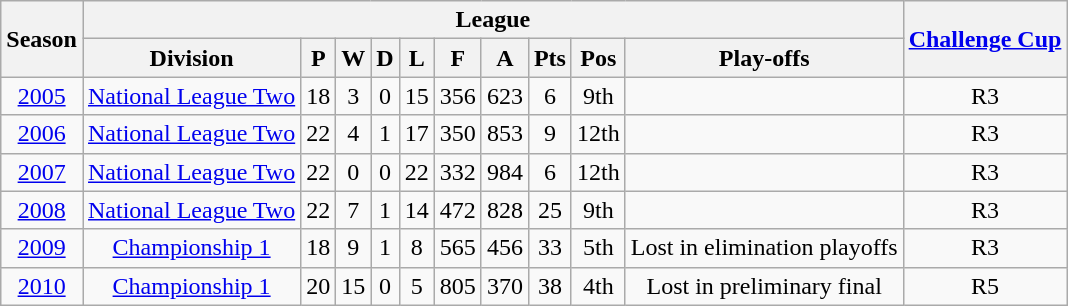<table class="wikitable" style="text-align: center">
<tr>
<th rowspan=2>Season</th>
<th colspan=10>League</th>
<th rowspan=2><a href='#'>Challenge Cup</a></th>
</tr>
<tr>
<th>Division</th>
<th>P</th>
<th>W</th>
<th>D</th>
<th>L</th>
<th>F</th>
<th>A</th>
<th>Pts</th>
<th>Pos</th>
<th>Play-offs</th>
</tr>
<tr>
<td><a href='#'>2005</a></td>
<td><a href='#'>National League Two</a></td>
<td>18</td>
<td>3</td>
<td>0</td>
<td>15</td>
<td>356</td>
<td>623</td>
<td>6</td>
<td>9th</td>
<td></td>
<td>R3</td>
</tr>
<tr>
<td><a href='#'>2006</a></td>
<td><a href='#'>National League Two</a></td>
<td>22</td>
<td>4</td>
<td>1</td>
<td>17</td>
<td>350</td>
<td>853</td>
<td>9</td>
<td>12th</td>
<td></td>
<td>R3</td>
</tr>
<tr>
<td><a href='#'>2007</a></td>
<td><a href='#'>National League Two</a></td>
<td>22</td>
<td>0</td>
<td>0</td>
<td>22</td>
<td>332</td>
<td>984</td>
<td>6</td>
<td>12th</td>
<td></td>
<td>R3</td>
</tr>
<tr>
<td><a href='#'>2008</a></td>
<td><a href='#'>National League Two</a></td>
<td>22</td>
<td>7</td>
<td>1</td>
<td>14</td>
<td>472</td>
<td>828</td>
<td>25</td>
<td>9th</td>
<td></td>
<td>R3</td>
</tr>
<tr>
<td><a href='#'>2009</a></td>
<td><a href='#'>Championship 1</a></td>
<td>18</td>
<td>9</td>
<td>1</td>
<td>8</td>
<td>565</td>
<td>456</td>
<td>33</td>
<td>5th</td>
<td>Lost in elimination playoffs</td>
<td>R3</td>
</tr>
<tr>
<td><a href='#'>2010</a></td>
<td><a href='#'>Championship 1</a></td>
<td>20</td>
<td>15</td>
<td>0</td>
<td>5</td>
<td>805</td>
<td>370</td>
<td>38</td>
<td>4th</td>
<td>Lost in preliminary final</td>
<td>R5</td>
</tr>
</table>
